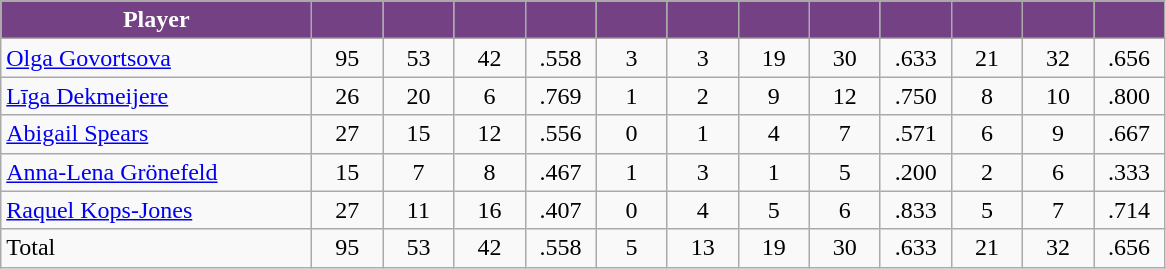<table class="wikitable" style="text-align:center">
<tr>
<th style="background:#744184; color:white" width="200px">Player</th>
<th style="background:#744184; color:white" width="40px"></th>
<th style="background:#744184; color:white" width="40px"></th>
<th style="background:#744184; color:white" width="40px"></th>
<th style="background:#744184; color:white" width="40px"></th>
<th style="background:#744184; color:white" width="40px"></th>
<th style="background:#744184; color:white" width="40px"></th>
<th style="background:#744184; color:white" width="40px"></th>
<th style="background:#744184; color:white" width="40px"></th>
<th style="background:#744184; color:white" width="40px"></th>
<th style="background:#744184; color:white" width="40px"></th>
<th style="background:#744184; color:white" width="40px"></th>
<th style="background:#744184; color:white" width="40px"></th>
</tr>
<tr>
<td style="text-align:left"><a href='#'>Olga Govortsova</a></td>
<td>95</td>
<td>53</td>
<td>42</td>
<td>.558</td>
<td>3</td>
<td>3</td>
<td>19</td>
<td>30</td>
<td>.633</td>
<td>21</td>
<td>32</td>
<td>.656</td>
</tr>
<tr>
<td style="text-align:left"><a href='#'>Līga Dekmeijere</a></td>
<td>26</td>
<td>20</td>
<td>6</td>
<td>.769</td>
<td>1</td>
<td>2</td>
<td>9</td>
<td>12</td>
<td>.750</td>
<td>8</td>
<td>10</td>
<td>.800</td>
</tr>
<tr>
<td style="text-align:left"><a href='#'>Abigail Spears</a></td>
<td>27</td>
<td>15</td>
<td>12</td>
<td>.556</td>
<td>0</td>
<td>1</td>
<td>4</td>
<td>7</td>
<td>.571</td>
<td>6</td>
<td>9</td>
<td>.667</td>
</tr>
<tr>
<td style="text-align:left"><a href='#'>Anna-Lena Grönefeld</a></td>
<td>15</td>
<td>7</td>
<td>8</td>
<td>.467</td>
<td>1</td>
<td>3</td>
<td>1</td>
<td>5</td>
<td>.200</td>
<td>2</td>
<td>6</td>
<td>.333</td>
</tr>
<tr>
<td style="text-align:left"><a href='#'>Raquel Kops-Jones</a></td>
<td>27</td>
<td>11</td>
<td>16</td>
<td>.407</td>
<td>0</td>
<td>4</td>
<td>5</td>
<td>6</td>
<td>.833</td>
<td>5</td>
<td>7</td>
<td>.714</td>
</tr>
<tr>
<td style="text-align:left">Total</td>
<td>95</td>
<td>53</td>
<td>42</td>
<td>.558</td>
<td>5</td>
<td>13</td>
<td>19</td>
<td>30</td>
<td>.633</td>
<td>21</td>
<td>32</td>
<td>.656</td>
</tr>
</table>
